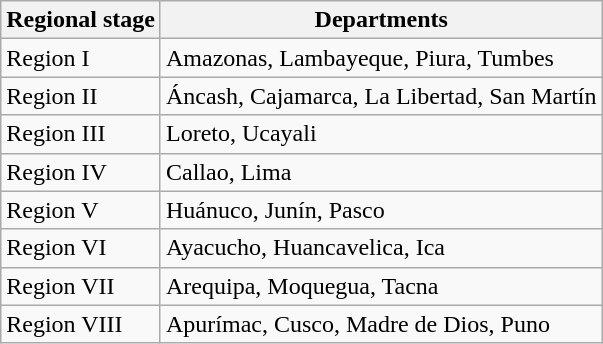<table class="wikitable">
<tr>
<th>Regional stage</th>
<th>Departments</th>
</tr>
<tr>
<td>Region I</td>
<td>Amazonas, Lambayeque, Piura, Tumbes</td>
</tr>
<tr>
<td>Region II</td>
<td>Áncash, Cajamarca, La Libertad, San Martín</td>
</tr>
<tr>
<td>Region III</td>
<td>Loreto, Ucayali</td>
</tr>
<tr>
<td>Region IV</td>
<td>Callao, Lima</td>
</tr>
<tr>
<td>Region V</td>
<td>Huánuco, Junín, Pasco</td>
</tr>
<tr>
<td>Region VI</td>
<td>Ayacucho, Huancavelica, Ica</td>
</tr>
<tr>
<td>Region VII</td>
<td>Arequipa, Moquegua, Tacna</td>
</tr>
<tr>
<td>Region VIII</td>
<td>Apurímac, Cusco, Madre de Dios, Puno</td>
</tr>
</table>
